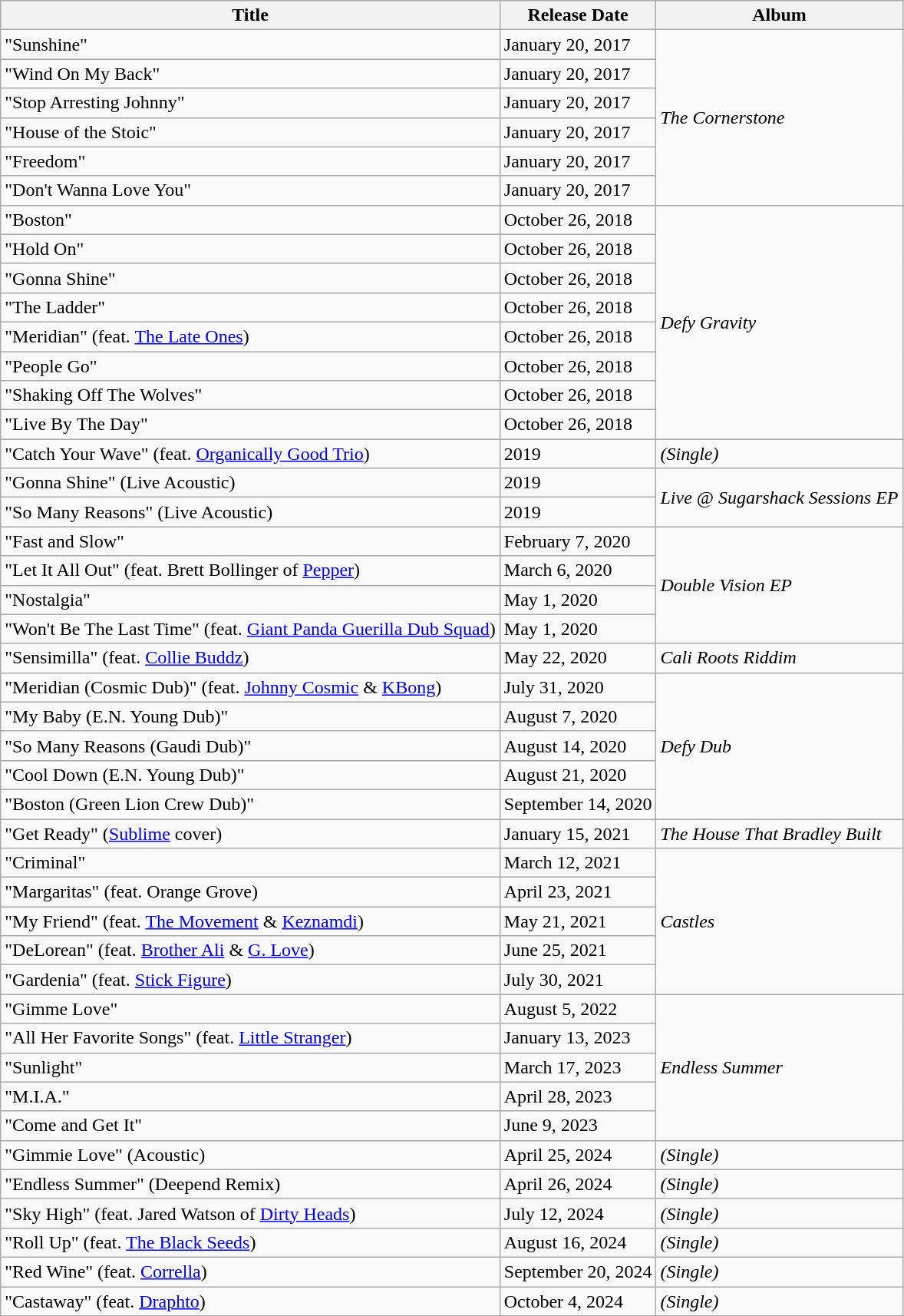<table class="wikitable">
<tr>
<th>Title</th>
<th>Release Date</th>
<th>Album</th>
</tr>
<tr>
<td>"Sunshine"</td>
<td>January 20, 2017</td>
<td rowspan=6><em>The Cornerstone</em></td>
</tr>
<tr>
<td>"Wind On My Back"</td>
<td>January 20, 2017</td>
</tr>
<tr>
<td>"Stop Arresting Johnny"</td>
<td>January 20, 2017</td>
</tr>
<tr>
<td>"House of the Stoic"</td>
<td>January 20, 2017</td>
</tr>
<tr>
<td>"Freedom"</td>
<td>January 20, 2017</td>
</tr>
<tr>
<td>"Don't Wanna Love You"</td>
<td>January 20, 2017</td>
</tr>
<tr>
<td>"Boston"</td>
<td>October 26, 2018</td>
<td rowspan=8><em>Defy Gravity</em></td>
</tr>
<tr>
<td>"Hold On"</td>
<td>October 26, 2018</td>
</tr>
<tr>
<td>"Gonna Shine"</td>
<td>October 26, 2018</td>
</tr>
<tr>
<td>"The Ladder"</td>
<td>October 26, 2018</td>
</tr>
<tr>
<td>"Meridian" (feat. <a href='#'>The Late Ones</a>)</td>
<td>October 26, 2018</td>
</tr>
<tr>
<td>"People Go"</td>
<td>October 26, 2018</td>
</tr>
<tr>
<td>"Shaking Off The Wolves"</td>
<td>October 26, 2018</td>
</tr>
<tr>
<td>"Live By The Day"</td>
<td>October 26, 2018</td>
</tr>
<tr>
<td>"Catch Your Wave" (feat. <a href='#'>Organically Good Trio</a>)</td>
<td>2019</td>
<td><em>(Single)</em></td>
</tr>
<tr>
<td>"Gonna Shine" (Live Acoustic)</td>
<td>2019</td>
<td rowspan=2><em>Live @ Sugarshack Sessions EP</em></td>
</tr>
<tr>
<td>"So Many Reasons" (Live Acoustic)</td>
<td>2019</td>
</tr>
<tr>
<td>"Fast and Slow"</td>
<td>February 7, 2020</td>
<td rowspan=4><em>Double Vision EP</em></td>
</tr>
<tr>
<td>"Let It All Out" (feat. Brett Bollinger of <a href='#'>Pepper</a>)</td>
<td>March 6, 2020</td>
</tr>
<tr>
<td>"Nostalgia"</td>
<td>May 1, 2020</td>
</tr>
<tr>
<td>"Won't Be The Last Time" (feat. <a href='#'>Giant Panda Guerilla Dub Squad</a>)</td>
<td>May 1, 2020</td>
</tr>
<tr>
<td>"Sensimilla" (feat. <a href='#'>Collie Buddz</a>)</td>
<td>May 22, 2020</td>
<td><em>Cali Roots Riddim</em></td>
</tr>
<tr>
<td>"Meridian (Cosmic Dub)" (feat. <a href='#'>Johnny Cosmic</a> & <a href='#'>KBong</a>)</td>
<td>July 31, 2020</td>
<td rowspan=5><em>Defy Dub</em></td>
</tr>
<tr>
<td>"My Baby (E.N. Young Dub)"</td>
<td>August 7, 2020</td>
</tr>
<tr>
<td>"So Many Reasons (Gaudi Dub)"</td>
<td>August 14, 2020</td>
</tr>
<tr>
<td>"Cool Down (E.N. Young Dub)"</td>
<td>August 21, 2020</td>
</tr>
<tr>
<td>"Boston (Green Lion Crew Dub)"</td>
<td>September 14, 2020</td>
</tr>
<tr>
<td>"Get Ready" (<a href='#'>Sublime</a> cover)</td>
<td>January 15, 2021</td>
<td><em>The House That Bradley Built</em></td>
</tr>
<tr>
<td>"Criminal"</td>
<td>March 12, 2021</td>
<td rowspan=5><em>Castles</em></td>
</tr>
<tr>
<td>"Margaritas" (feat. Orange Grove)</td>
<td>April 23, 2021</td>
</tr>
<tr>
<td>"My Friend" (feat. <a href='#'>The Movement</a> & <a href='#'>Keznamdi</a>)</td>
<td>May 21, 2021</td>
</tr>
<tr>
<td>"DeLorean" (feat. <a href='#'>Brother Ali</a> & <a href='#'>G. Love</a>)</td>
<td>June 25, 2021</td>
</tr>
<tr>
<td>"Gardenia" (feat. <a href='#'>Stick Figure</a>)</td>
<td>July 30, 2021</td>
</tr>
<tr>
<td>"Gimme Love"</td>
<td>August 5, 2022</td>
<td rowspan=5><em>Endless Summer</em></td>
</tr>
<tr>
<td>"All Her Favorite Songs" (feat. <a href='#'>Little Stranger</a>)</td>
<td>January 13, 2023</td>
</tr>
<tr>
<td>"Sunlight"</td>
<td>March 17, 2023</td>
</tr>
<tr>
<td>"M.I.A."</td>
<td>April 28, 2023</td>
</tr>
<tr>
<td>"Come and Get It"</td>
<td>June 9, 2023</td>
</tr>
<tr>
<td>"Gimmie Love" (Acoustic)</td>
<td>April 25, 2024</td>
<td><em>(Single)</em></td>
</tr>
<tr>
<td>"Endless Summer" (Deepend Remix)</td>
<td>April 26, 2024</td>
<td><em>(Single)</em></td>
</tr>
<tr>
<td>"Sky High" (feat. Jared Watson of <a href='#'>Dirty Heads</a>)</td>
<td>July 12, 2024</td>
<td><em>(Single)</em></td>
</tr>
<tr>
<td>"Roll Up" (feat. <a href='#'>The Black Seeds</a>)</td>
<td>August 16, 2024</td>
<td><em>(Single)</em></td>
</tr>
<tr>
<td>"Red Wine" (feat. <a href='#'>Corrella</a>)</td>
<td>September 20, 2024</td>
<td><em>(Single)</em></td>
</tr>
<tr>
<td>"Castaway" (feat. <a href='#'>Draphto</a>)</td>
<td>October 4, 2024</td>
<td><em>(Single)</em></td>
</tr>
</table>
